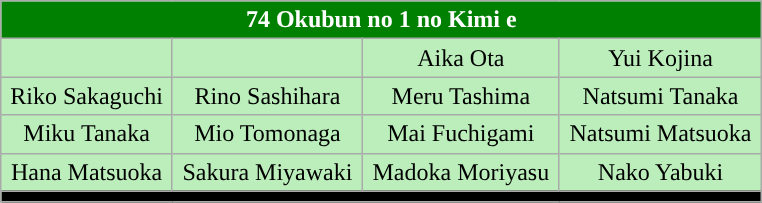<table class="wikitable" style="background:#BEB">
<tr>
<th colspan="4" style="background:green; color:white;" width="500">74 Okubun no 1 no Kimi e</th>
</tr>
<tr>
<td align="center"><strong></strong></td>
<td align="center"></td>
<td align="center">Aika Ota</td>
<td align="center">Yui Kojina</td>
</tr>
<tr>
<td align="center">Riko Sakaguchi</td>
<td align="center">Rino Sashihara</td>
<td align="center">Meru Tashima</td>
<td align="center">Natsumi Tanaka</td>
</tr>
<tr>
<td align="center">Miku Tanaka</td>
<td align="center">Mio Tomonaga</td>
<td align="center">Mai Fuchigami</td>
<td align="center">Natsumi Matsuoka</td>
</tr>
<tr>
<td align="center">Hana Matsuoka</td>
<td align="center">Sakura Miyawaki</td>
<td align="center">Madoka Moriyasu</td>
<td align="center">Nako Yabuki</td>
</tr>
<tr>
<td align="center" colspan="4" style="background:black; color:white;"></td>
</tr>
</table>
